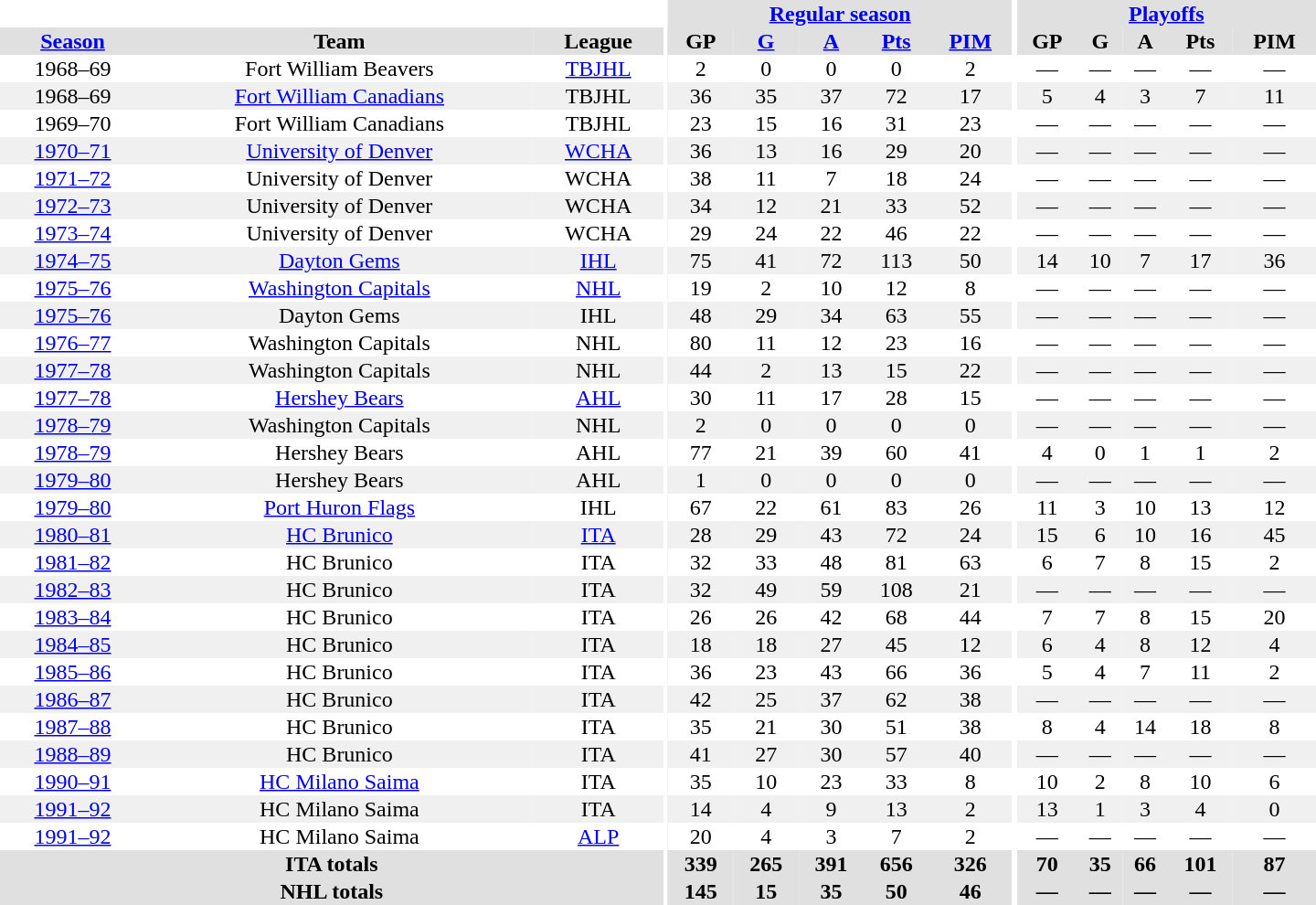<table border="0" cellpadding="1" cellspacing="0" style="text-align:center; width:60em">
<tr bgcolor="#e0e0e0">
<th colspan="3" bgcolor="#ffffff"></th>
<th rowspan="100" bgcolor="#ffffff"></th>
<th colspan="5"><a href='#'>Regular season</a></th>
<th rowspan="100" bgcolor="#ffffff"></th>
<th colspan="5"><a href='#'>Playoffs</a></th>
</tr>
<tr bgcolor="#e0e0e0">
<th><a href='#'>Season</a></th>
<th>Team</th>
<th>League</th>
<th>GP</th>
<th><a href='#'>G</a></th>
<th><a href='#'>A</a></th>
<th><a href='#'>Pts</a></th>
<th><a href='#'>PIM</a></th>
<th>GP</th>
<th>G</th>
<th>A</th>
<th>Pts</th>
<th>PIM</th>
</tr>
<tr>
<td>1968–69</td>
<td>Fort William Beavers</td>
<td><a href='#'>TBJHL</a></td>
<td>2</td>
<td>0</td>
<td>0</td>
<td>0</td>
<td>2</td>
<td>—</td>
<td>—</td>
<td>—</td>
<td>—</td>
<td>—</td>
</tr>
<tr bgcolor="#f0f0f0">
<td>1968–69</td>
<td><a href='#'>Fort William Canadians</a></td>
<td>TBJHL</td>
<td>36</td>
<td>35</td>
<td>37</td>
<td>72</td>
<td>17</td>
<td>5</td>
<td>4</td>
<td>3</td>
<td>7</td>
<td>11</td>
</tr>
<tr>
<td>1969–70</td>
<td>Fort William Canadians</td>
<td>TBJHL</td>
<td>23</td>
<td>15</td>
<td>16</td>
<td>31</td>
<td>23</td>
<td>—</td>
<td>—</td>
<td>—</td>
<td>—</td>
<td>—</td>
</tr>
<tr bgcolor="#f0f0f0">
<td><a href='#'>1970–71</a></td>
<td><a href='#'>University of Denver</a></td>
<td><a href='#'>WCHA</a></td>
<td>36</td>
<td>13</td>
<td>16</td>
<td>29</td>
<td>20</td>
<td>—</td>
<td>—</td>
<td>—</td>
<td>—</td>
<td>—</td>
</tr>
<tr>
<td><a href='#'>1971–72</a></td>
<td>University of Denver</td>
<td>WCHA</td>
<td>38</td>
<td>11</td>
<td>7</td>
<td>18</td>
<td>24</td>
<td>—</td>
<td>—</td>
<td>—</td>
<td>—</td>
<td>—</td>
</tr>
<tr bgcolor="#f0f0f0">
<td><a href='#'>1972–73</a></td>
<td>University of Denver</td>
<td>WCHA</td>
<td>34</td>
<td>12</td>
<td>21</td>
<td>33</td>
<td>52</td>
<td>—</td>
<td>—</td>
<td>—</td>
<td>—</td>
<td>—</td>
</tr>
<tr>
<td><a href='#'>1973–74</a></td>
<td>University of Denver</td>
<td>WCHA</td>
<td>29</td>
<td>24</td>
<td>22</td>
<td>46</td>
<td>22</td>
<td>—</td>
<td>—</td>
<td>—</td>
<td>—</td>
<td>—</td>
</tr>
<tr bgcolor="#f0f0f0">
<td><a href='#'>1974–75</a></td>
<td><a href='#'>Dayton Gems</a></td>
<td><a href='#'>IHL</a></td>
<td>75</td>
<td>41</td>
<td>72</td>
<td>113</td>
<td>50</td>
<td>14</td>
<td>10</td>
<td>7</td>
<td>17</td>
<td>36</td>
</tr>
<tr>
<td><a href='#'>1975–76</a></td>
<td><a href='#'>Washington Capitals</a></td>
<td><a href='#'>NHL</a></td>
<td>19</td>
<td>2</td>
<td>10</td>
<td>12</td>
<td>8</td>
<td>—</td>
<td>—</td>
<td>—</td>
<td>—</td>
<td>—</td>
</tr>
<tr bgcolor="#f0f0f0">
<td><a href='#'>1975–76</a></td>
<td>Dayton Gems</td>
<td>IHL</td>
<td>48</td>
<td>29</td>
<td>34</td>
<td>63</td>
<td>55</td>
<td>—</td>
<td>—</td>
<td>—</td>
<td>—</td>
<td>—</td>
</tr>
<tr>
<td><a href='#'>1976–77</a></td>
<td>Washington Capitals</td>
<td>NHL</td>
<td>80</td>
<td>11</td>
<td>12</td>
<td>23</td>
<td>16</td>
<td>—</td>
<td>—</td>
<td>—</td>
<td>—</td>
<td>—</td>
</tr>
<tr bgcolor="#f0f0f0">
<td><a href='#'>1977–78</a></td>
<td>Washington Capitals</td>
<td>NHL</td>
<td>44</td>
<td>2</td>
<td>13</td>
<td>15</td>
<td>22</td>
<td>—</td>
<td>—</td>
<td>—</td>
<td>—</td>
<td>—</td>
</tr>
<tr>
<td><a href='#'>1977–78</a></td>
<td><a href='#'>Hershey Bears</a></td>
<td><a href='#'>AHL</a></td>
<td>30</td>
<td>11</td>
<td>17</td>
<td>28</td>
<td>15</td>
<td>—</td>
<td>—</td>
<td>—</td>
<td>—</td>
<td>—</td>
</tr>
<tr bgcolor="#f0f0f0">
<td><a href='#'>1978–79</a></td>
<td>Washington Capitals</td>
<td>NHL</td>
<td>2</td>
<td>0</td>
<td>0</td>
<td>0</td>
<td>0</td>
<td>—</td>
<td>—</td>
<td>—</td>
<td>—</td>
<td>—</td>
</tr>
<tr>
<td><a href='#'>1978–79</a></td>
<td>Hershey Bears</td>
<td>AHL</td>
<td>77</td>
<td>21</td>
<td>39</td>
<td>60</td>
<td>41</td>
<td>4</td>
<td>0</td>
<td>1</td>
<td>1</td>
<td>2</td>
</tr>
<tr bgcolor="#f0f0f0">
<td><a href='#'>1979–80</a></td>
<td>Hershey Bears</td>
<td>AHL</td>
<td>1</td>
<td>0</td>
<td>0</td>
<td>0</td>
<td>0</td>
<td>—</td>
<td>—</td>
<td>—</td>
<td>—</td>
<td>—</td>
</tr>
<tr>
<td><a href='#'>1979–80</a></td>
<td><a href='#'>Port Huron Flags</a></td>
<td>IHL</td>
<td>67</td>
<td>22</td>
<td>61</td>
<td>83</td>
<td>26</td>
<td>11</td>
<td>3</td>
<td>10</td>
<td>13</td>
<td>12</td>
</tr>
<tr bgcolor="#f0f0f0">
<td><a href='#'>1980–81</a></td>
<td><a href='#'>HC Brunico</a></td>
<td><a href='#'>ITA</a></td>
<td>28</td>
<td>29</td>
<td>43</td>
<td>72</td>
<td>24</td>
<td>15</td>
<td>6</td>
<td>10</td>
<td>16</td>
<td>45</td>
</tr>
<tr>
<td><a href='#'>1981–82</a></td>
<td>HC Brunico</td>
<td>ITA</td>
<td>32</td>
<td>33</td>
<td>48</td>
<td>81</td>
<td>63</td>
<td>6</td>
<td>7</td>
<td>8</td>
<td>15</td>
<td>2</td>
</tr>
<tr bgcolor="#f0f0f0">
<td><a href='#'>1982–83</a></td>
<td>HC Brunico</td>
<td>ITA</td>
<td>32</td>
<td>49</td>
<td>59</td>
<td>108</td>
<td>21</td>
<td>—</td>
<td>—</td>
<td>—</td>
<td>—</td>
<td>—</td>
</tr>
<tr>
<td><a href='#'>1983–84</a></td>
<td>HC Brunico</td>
<td>ITA</td>
<td>26</td>
<td>26</td>
<td>42</td>
<td>68</td>
<td>44</td>
<td>7</td>
<td>7</td>
<td>8</td>
<td>15</td>
<td>20</td>
</tr>
<tr bgcolor="#f0f0f0">
<td><a href='#'>1984–85</a></td>
<td>HC Brunico</td>
<td>ITA</td>
<td>18</td>
<td>18</td>
<td>27</td>
<td>45</td>
<td>12</td>
<td>6</td>
<td>4</td>
<td>8</td>
<td>12</td>
<td>4</td>
</tr>
<tr>
<td><a href='#'>1985–86</a></td>
<td>HC Brunico</td>
<td>ITA</td>
<td>36</td>
<td>23</td>
<td>43</td>
<td>66</td>
<td>36</td>
<td>5</td>
<td>4</td>
<td>7</td>
<td>11</td>
<td>2</td>
</tr>
<tr bgcolor="#f0f0f0">
<td><a href='#'>1986–87</a></td>
<td>HC Brunico</td>
<td>ITA</td>
<td>42</td>
<td>25</td>
<td>37</td>
<td>62</td>
<td>38</td>
<td>—</td>
<td>—</td>
<td>—</td>
<td>—</td>
<td>—</td>
</tr>
<tr>
<td><a href='#'>1987–88</a></td>
<td>HC Brunico</td>
<td>ITA</td>
<td>35</td>
<td>21</td>
<td>30</td>
<td>51</td>
<td>38</td>
<td>8</td>
<td>4</td>
<td>14</td>
<td>18</td>
<td>8</td>
</tr>
<tr bgcolor="#f0f0f0">
<td><a href='#'>1988–89</a></td>
<td>HC Brunico</td>
<td>ITA</td>
<td>41</td>
<td>27</td>
<td>30</td>
<td>57</td>
<td>40</td>
<td>—</td>
<td>—</td>
<td>—</td>
<td>—</td>
<td>—</td>
</tr>
<tr>
<td><a href='#'>1990–91</a></td>
<td><a href='#'>HC Milano Saima</a></td>
<td>ITA</td>
<td>35</td>
<td>10</td>
<td>23</td>
<td>33</td>
<td>8</td>
<td>10</td>
<td>2</td>
<td>8</td>
<td>10</td>
<td>6</td>
</tr>
<tr bgcolor="#f0f0f0">
<td><a href='#'>1991–92</a></td>
<td>HC Milano Saima</td>
<td>ITA</td>
<td>14</td>
<td>4</td>
<td>9</td>
<td>13</td>
<td>2</td>
<td>13</td>
<td>1</td>
<td>3</td>
<td>4</td>
<td>0</td>
</tr>
<tr>
<td><a href='#'>1991–92</a></td>
<td>HC Milano Saima</td>
<td><a href='#'>ALP</a></td>
<td>20</td>
<td>4</td>
<td>3</td>
<td>7</td>
<td>2</td>
<td>—</td>
<td>—</td>
<td>—</td>
<td>—</td>
<td>—</td>
</tr>
<tr bgcolor="#e0e0e0">
<th colspan="3">ITA totals</th>
<th>339</th>
<th>265</th>
<th>391</th>
<th>656</th>
<th>326</th>
<th>70</th>
<th>35</th>
<th>66</th>
<th>101</th>
<th>87</th>
</tr>
<tr bgcolor="#e0e0e0">
<th colspan="3">NHL totals</th>
<th>145</th>
<th>15</th>
<th>35</th>
<th>50</th>
<th>46</th>
<th>—</th>
<th>—</th>
<th>—</th>
<th>—</th>
<th>—</th>
</tr>
</table>
